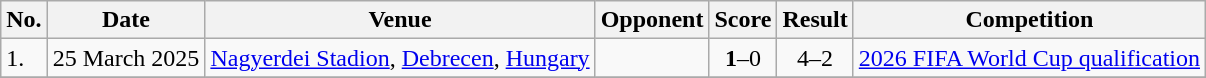<table class="wikitable">
<tr>
<th>No.</th>
<th>Date</th>
<th>Venue</th>
<th>Opponent</th>
<th>Score</th>
<th>Result</th>
<th>Competition</th>
</tr>
<tr>
<td>1.</td>
<td>25 March 2025</td>
<td><a href='#'>Nagyerdei Stadion</a>, <a href='#'>Debrecen</a>, <a href='#'>Hungary</a></td>
<td></td>
<td align=center><strong>1</strong>–0</td>
<td align=center>4–2</td>
<td><a href='#'>2026 FIFA World Cup qualification</a></td>
</tr>
<tr>
</tr>
</table>
